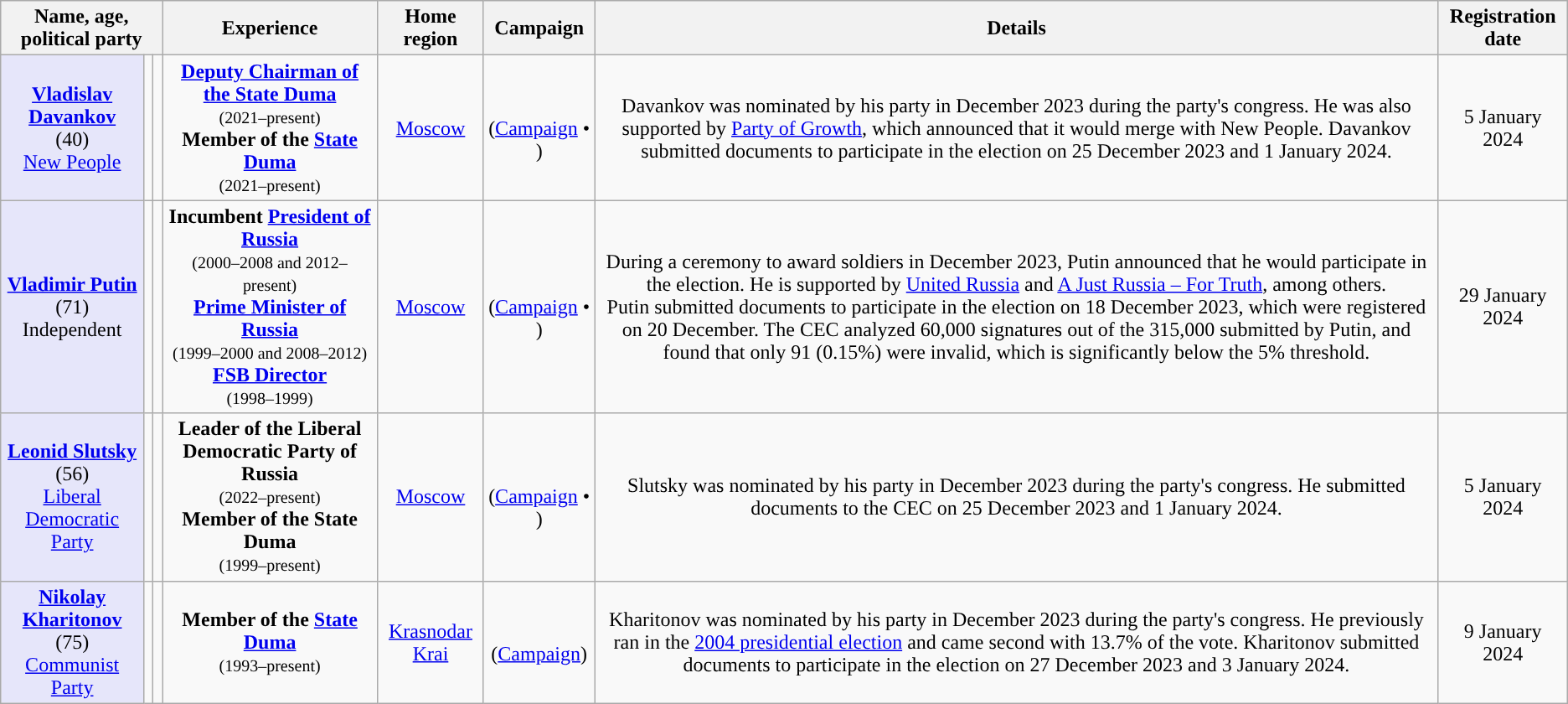<table class=wikitable style=text-align:center>
<tr>
<th colspan="3">Name, age,<br>political party</th>
<th>Experience</th>
<th>Home region</th>
<th>Campaign</th>
<th>Details</th>
<th>Registration date</th>
</tr>
<tr>
<td style="background:lavender;"><strong><a href='#'>Vladislav Davankov</a></strong><br>(40)<br><a href='#'>New People</a></td>
<td></td>
<td style="background-color:"></td>
<td><strong><a href='#'>Deputy Chairman of the State Duma</a></strong><br><small>(2021–present)</small><br><strong>Member of the <a href='#'>State Duma</a></strong><br><small>(2021–present)</small></td>
<td> <a href='#'>Moscow</a></td>
<td><br>(<a href='#'>Campaign</a> • )</td>
<td>Davankov was nominated by his party in December 2023 during the party's congress. He was also supported by <a href='#'>Party of Growth</a>, which announced that it would merge with New People. Davankov submitted documents to participate in the election on 25 December 2023 and 1 January 2024.</td>
<td>5 January 2024</td>
</tr>
<tr>
<td style="background:lavender;"><strong><a href='#'>Vladimir Putin</a></strong><br>(71)<br>Independent</td>
<td></td>
<td style="background-color:"></td>
<td><strong>Incumbent <a href='#'>President of Russia</a></strong><br><small>(2000–2008 and 2012–present)</small><br><strong><a href='#'>Prime Minister of Russia</a></strong><br><small>(1999–2000 and 2008–2012)</small><br><strong><a href='#'>FSB Director</a></strong><br><small>(1998–1999)</small></td>
<td> <a href='#'>Moscow</a></td>
<td><br>(<a href='#'>Campaign</a> •  )</td>
<td>During a ceremony to award soldiers in December 2023, Putin announced that he would participate in the election. He is supported by <a href='#'>United Russia</a> and <a href='#'>A Just Russia – For Truth</a>, among others.<br>Putin submitted documents to participate in the election on 18 December 2023, which were registered on 20 December. The CEC analyzed 60,000 signatures out of the 315,000 submitted by Putin, and found that only 91 (0.15%) were invalid, which is significantly below the 5% threshold.</td>
<td>29 January 2024</td>
</tr>
<tr>
<td style="background:lavender;"><strong><a href='#'>Leonid Slutsky</a></strong><br>(56)<br><a href='#'>Liberal Democratic Party</a></td>
<td></td>
<td style="background-color:"></td>
<td><strong>Leader of the Liberal Democratic Party of Russia</strong><br><small>(2022–present)</small><br><strong>Member of the State Duma</strong><br><small>(1999–present)</small></td>
<td> <a href='#'>Moscow</a></td>
<td><br>(<a href='#'>Campaign</a> •  )</td>
<td>Slutsky was nominated by his party in December 2023 during the party's congress. He submitted documents to the CEC on 25 December 2023 and 1 January 2024.</td>
<td>5 January 2024</td>
</tr>
<tr>
<td style="background:lavender;"><strong><a href='#'>Nikolay Kharitonov</a></strong><br>(75)<br><a href='#'>Communist Party</a></td>
<td></td>
<td style="background-color:"></td>
<td><strong>Member of the <a href='#'>State Duma</a></strong><br><small>(1993–present)</small></td>
<td> <a href='#'>Krasnodar Krai</a></td>
<td><br>(<a href='#'>Campaign</a>)</td>
<td>Kharitonov was nominated by his party in December 2023 during the party's congress. He previously ran in the <a href='#'>2004 presidential election</a> and came second with 13.7% of the vote. Kharitonov submitted documents to participate in the election on 27 December 2023 and 3 January 2024.</td>
<td>9 January 2024</td>
</tr>
</table>
